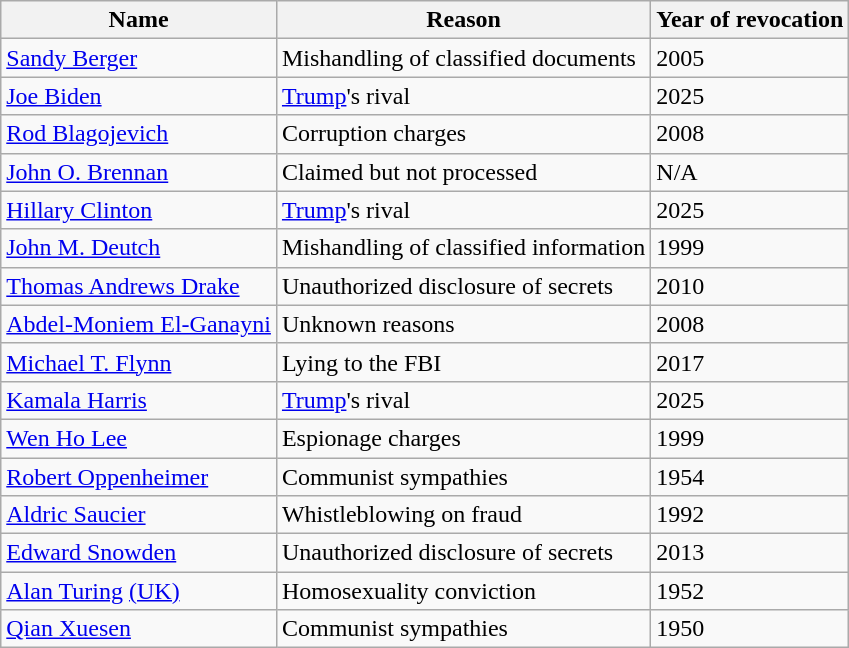<table class="wikitable sortable">
<tr>
<th>Name</th>
<th>Reason</th>
<th>Year of revocation</th>
</tr>
<tr>
<td data-sort-value="Berger, Sandy"><a href='#'>Sandy Berger</a></td>
<td>Mishandling of classified documents</td>
<td>2005</td>
</tr>
<tr>
<td data-sort-value="Biden, Joe"><a href='#'>Joe Biden</a></td>
<td><a href='#'>Trump</a>'s rival</td>
<td>2025</td>
</tr>
<tr>
<td data-sort-value="Blagojevich, Rod"><a href='#'>Rod Blagojevich</a></td>
<td>Corruption charges</td>
<td>2008</td>
</tr>
<tr>
<td data-sort-value="Brennan, John O."><a href='#'>John O. Brennan</a></td>
<td>Claimed but not processed</td>
<td>N/A</td>
</tr>
<tr>
<td data-sort-value="Clinton, Hillary"><a href='#'>Hillary Clinton</a></td>
<td><a href='#'>Trump</a>'s rival</td>
<td>2025</td>
</tr>
<tr>
<td data-sort-value="Deutch, John M."><a href='#'>John M. Deutch</a></td>
<td>Mishandling of classified information</td>
<td>1999</td>
</tr>
<tr>
<td data-sort-value="Drake, Thomas Andrews"><a href='#'>Thomas Andrews Drake</a></td>
<td>Unauthorized disclosure of secrets</td>
<td>2010</td>
</tr>
<tr>
<td data-sort-value="El-Ganayni, Abdel-Moniem"><a href='#'>Abdel-Moniem El-Ganayni</a></td>
<td>Unknown reasons</td>
<td>2008</td>
</tr>
<tr>
<td data-sort-value="Flynn, Michael T."><a href='#'>Michael T. Flynn</a></td>
<td>Lying to the FBI</td>
<td>2017</td>
</tr>
<tr>
<td data-sort-value="Harris, Kamala"><a href='#'>Kamala Harris</a></td>
<td><a href='#'>Trump</a>'s rival</td>
<td>2025</td>
</tr>
<tr>
<td data-sort-value="Lee, Wen Ho"><a href='#'>Wen Ho Lee</a></td>
<td>Espionage charges</td>
<td>1999</td>
</tr>
<tr>
<td data-sort-value="Oppenheimer, Robert"><a href='#'>Robert Oppenheimer</a></td>
<td>Communist sympathies</td>
<td>1954</td>
</tr>
<tr>
<td data-sort-value="Saucier, Aldric"><a href='#'>Aldric Saucier</a></td>
<td>Whistleblowing on fraud</td>
<td>1992</td>
</tr>
<tr>
<td data-sort-value="Snowden, Edward"><a href='#'>Edward Snowden</a></td>
<td>Unauthorized disclosure of secrets</td>
<td>2013</td>
</tr>
<tr>
<td data-sort-value="Turing, Alan"><a href='#'>Alan Turing</a> <a href='#'>(UK)</a></td>
<td>Homosexuality conviction</td>
<td>1952</td>
</tr>
<tr>
<td data-sort-value="Xuesen, Qian"><a href='#'>Qian Xuesen</a></td>
<td>Communist sympathies</td>
<td>1950</td>
</tr>
</table>
